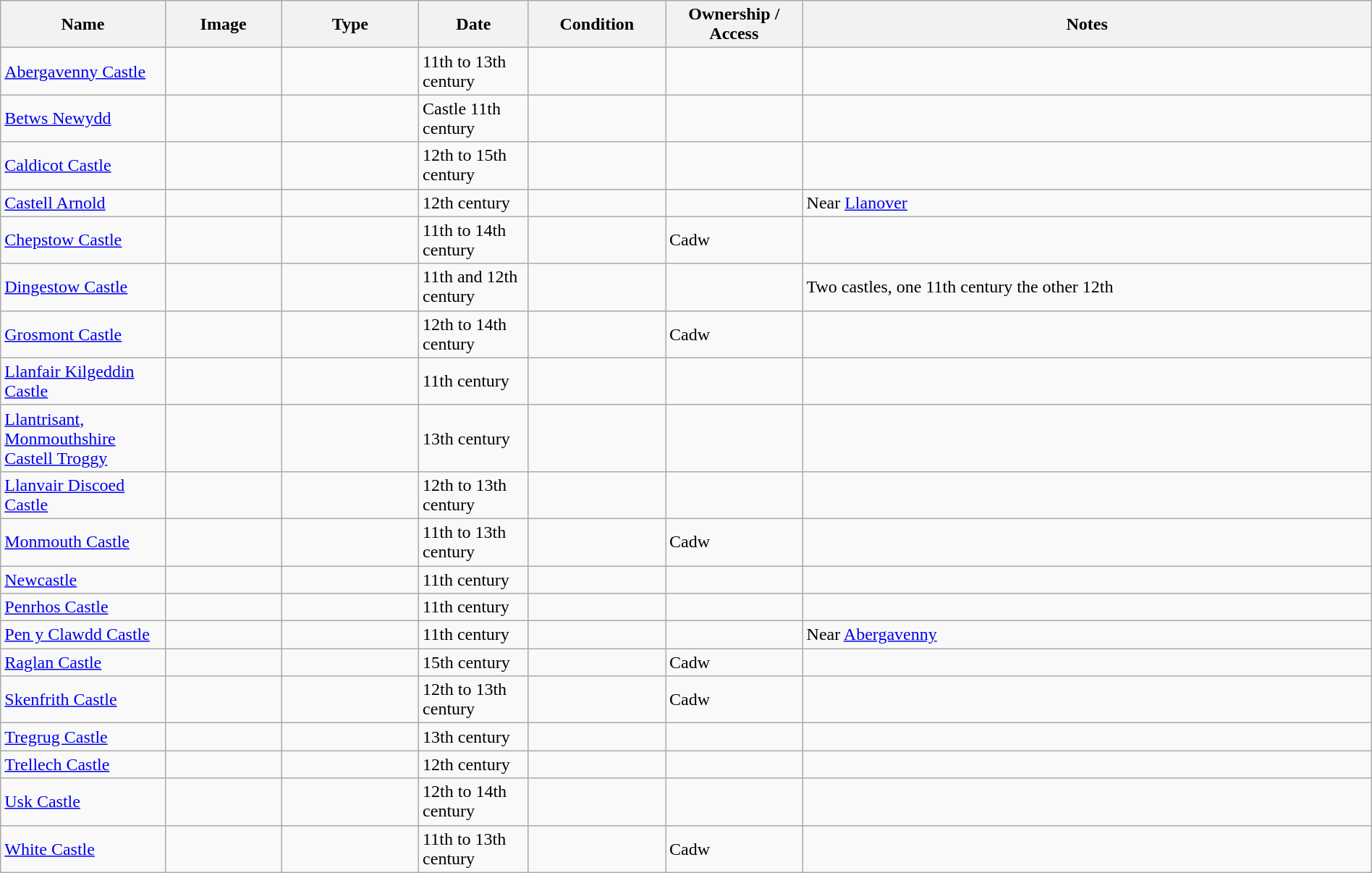<table class="wikitable sortable" width="100%">
<tr>
<th width="12%">Name</th>
<th class="unsortable" width="100">Image</th>
<th width="10%">Type</th>
<th width="8%">Date</th>
<th width="10%">Condition</th>
<th width="10%">Ownership / Access</th>
<th class="unsortable">Notes</th>
</tr>
<tr>
<td><a href='#'>Abergavenny Castle</a></td>
<td></td>
<td></td>
<td>11th to 13th century</td>
<td></td>
<td></td>
<td></td>
</tr>
<tr>
<td><a href='#'>Betws Newydd</a></td>
<td></td>
<td></td>
<td>Castle 11th century</td>
<td></td>
<td></td>
<td></td>
</tr>
<tr>
<td><a href='#'>Caldicot Castle</a></td>
<td></td>
<td></td>
<td>12th to 15th century</td>
<td></td>
<td></td>
<td></td>
</tr>
<tr>
<td><a href='#'>Castell Arnold</a></td>
<td></td>
<td></td>
<td>12th century</td>
<td></td>
<td></td>
<td>Near <a href='#'>Llanover</a></td>
</tr>
<tr>
<td><a href='#'>Chepstow Castle</a></td>
<td></td>
<td></td>
<td>11th to 14th century</td>
<td></td>
<td>Cadw</td>
<td></td>
</tr>
<tr>
<td><a href='#'>Dingestow Castle</a></td>
<td></td>
<td></td>
<td>11th and 12th century</td>
<td></td>
<td></td>
<td>Two castles, one 11th century the other 12th</td>
</tr>
<tr>
<td><a href='#'>Grosmont Castle</a></td>
<td></td>
<td></td>
<td>12th to 14th century</td>
<td></td>
<td>Cadw</td>
<td></td>
</tr>
<tr>
<td><a href='#'>Llanfair Kilgeddin Castle</a></td>
<td></td>
<td></td>
<td>11th century</td>
<td></td>
<td></td>
<td></td>
</tr>
<tr>
<td><a href='#'>Llantrisant, Monmouthshire</a> <a href='#'>Castell Troggy</a></td>
<td></td>
<td></td>
<td>13th century</td>
<td></td>
<td></td>
<td></td>
</tr>
<tr>
<td><a href='#'>Llanvair Discoed Castle</a></td>
<td></td>
<td></td>
<td>12th to 13th century</td>
<td></td>
<td></td>
<td></td>
</tr>
<tr>
<td><a href='#'>Monmouth Castle</a></td>
<td></td>
<td></td>
<td>11th to 13th century</td>
<td></td>
<td>Cadw</td>
<td></td>
</tr>
<tr>
<td><a href='#'> Newcastle</a></td>
<td></td>
<td></td>
<td>11th century</td>
<td></td>
<td></td>
<td></td>
</tr>
<tr>
<td><a href='#'>Penrhos Castle</a></td>
<td></td>
<td></td>
<td>11th century</td>
<td></td>
<td></td>
<td></td>
</tr>
<tr>
<td><a href='#'>Pen y Clawdd Castle</a></td>
<td></td>
<td></td>
<td>11th century</td>
<td></td>
<td></td>
<td>Near <a href='#'>Abergavenny</a></td>
</tr>
<tr>
<td><a href='#'>Raglan Castle</a></td>
<td></td>
<td></td>
<td>15th century</td>
<td></td>
<td>Cadw</td>
<td></td>
</tr>
<tr>
<td><a href='#'>Skenfrith Castle</a></td>
<td></td>
<td></td>
<td>12th to 13th century</td>
<td></td>
<td>Cadw</td>
<td></td>
</tr>
<tr>
<td><a href='#'>Tregrug Castle</a></td>
<td></td>
<td></td>
<td>13th century</td>
<td></td>
<td></td>
<td></td>
</tr>
<tr>
<td><a href='#'>Trellech Castle</a></td>
<td></td>
<td></td>
<td>12th century</td>
<td></td>
<td></td>
<td></td>
</tr>
<tr>
<td><a href='#'>Usk Castle</a></td>
<td></td>
<td></td>
<td>12th to 14th century</td>
<td></td>
<td></td>
<td></td>
</tr>
<tr>
<td><a href='#'>White Castle</a></td>
<td></td>
<td></td>
<td>11th to 13th century</td>
<td></td>
<td>Cadw</td>
<td></td>
</tr>
</table>
